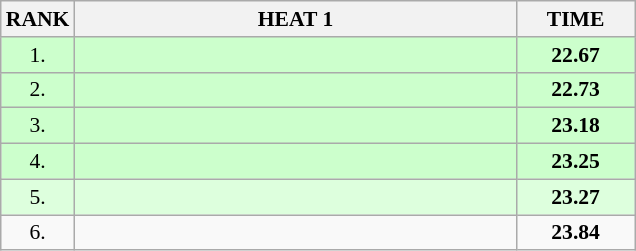<table class="wikitable" style="border-collapse: collapse; font-size: 90%;">
<tr>
<th>RANK</th>
<th style="width: 20em">HEAT 1</th>
<th style="width: 5em">TIME</th>
</tr>
<tr style="background:#ccffcc;">
<td align="center">1.</td>
<td></td>
<td align="center"><strong>22.67</strong></td>
</tr>
<tr style="background:#ccffcc;">
<td align="center">2.</td>
<td></td>
<td align="center"><strong>22.73</strong></td>
</tr>
<tr style="background:#ccffcc;">
<td align="center">3.</td>
<td></td>
<td align="center"><strong>23.18</strong></td>
</tr>
<tr style="background:#ccffcc;">
<td align="center">4.</td>
<td></td>
<td align="center"><strong>23.25</strong></td>
</tr>
<tr style="background:#ddffdd;">
<td align="center">5.</td>
<td></td>
<td align="center"><strong>23.27</strong></td>
</tr>
<tr>
<td align="center">6.</td>
<td></td>
<td align="center"><strong>23.84</strong></td>
</tr>
</table>
